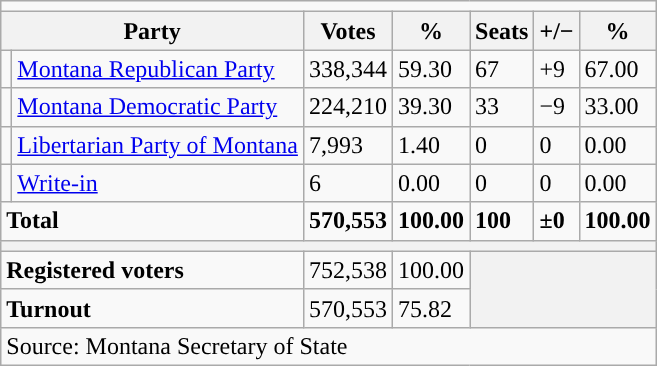<table class="wikitable">
<tr>
<td colspan="7"></td>
</tr>
<tr>
<th colspan="2">Party</th>
<th>Votes</th>
<th>%</th>
<th>Seats</th>
<th>+/−</th>
<th>%</th>
</tr>
<tr>
<td style="background-color:"></td>
<td><a href='#'>Montana Republican Party</a></td>
<td style="text-align:left"right">338,344</td>
<td style="text-align:left"right">59.30</td>
<td style="text-align:left"right">67</td>
<td style="text-align:left"right">+9</td>
<td style="text-align:left"right">67.00</td>
</tr>
<tr>
<td style="background-color:"></td>
<td><a href='#'>Montana Democratic Party</a></td>
<td style="text-align:left"right">224,210</td>
<td style="text-align:left"right">39.30</td>
<td style="text-align:left"right">33</td>
<td style="text-align:left"right">−9</td>
<td style="text-align:left"right">33.00</td>
</tr>
<tr>
<td style="background-color:"></td>
<td><a href='#'>Libertarian Party of Montana</a></td>
<td style="text-align:left"right">7,993</td>
<td style="text-align:left"right">1.40</td>
<td style="text-align:left"right">0</td>
<td style="text-align:left"right">0</td>
<td style="text-align:left"right">0.00</td>
</tr>
<tr>
<td></td>
<td><a href='#'>Write-in</a></td>
<td style="text-align:left"right">6</td>
<td style="text-align:left"right">0.00</td>
<td style="text-align:left"right">0</td>
<td style="text-align:left"right">0</td>
<td style="text-align:left"right">0.00</td>
</tr>
<tr>
<td colspan="2"><strong>Total</strong></td>
<td style="text-align:left"right"><strong>570,553</strong></td>
<td style="text-align:left"right"><strong>100.00</strong></td>
<td style="text-align:left"right"><strong>100</strong></td>
<td style="text-align:left"right"><strong>±0</strong></td>
<td style="text-align:left"right"><strong>100.00</strong></td>
</tr>
<tr>
<th colspan="7"></th>
</tr>
<tr>
<td colspan="2"><strong>Registered voters</strong></td>
<td>752,538</td>
<td>100.00</td>
<th colspan="3" rowspan="2"></th>
</tr>
<tr>
<td colspan="2"><strong>Turnout</strong></td>
<td>570,553</td>
<td>75.82</td>
</tr>
<tr>
<td colspan="7">Source: Montana Secretary of State</td>
</tr>
</table>
